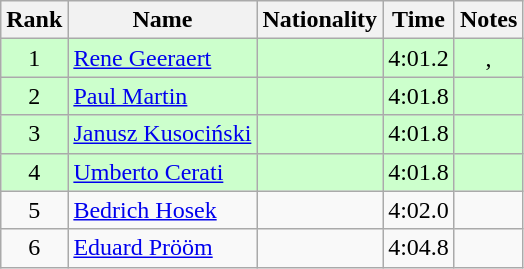<table class="wikitable sortable" style="text-align:center">
<tr>
<th>Rank</th>
<th>Name</th>
<th>Nationality</th>
<th>Time</th>
<th>Notes</th>
</tr>
<tr bgcolor=ccffcc>
<td>1</td>
<td align=left><a href='#'>Rene Geeraert</a></td>
<td align=left></td>
<td>4:01.2</td>
<td>, </td>
</tr>
<tr bgcolor=ccffcc>
<td>2</td>
<td align=left><a href='#'>Paul Martin</a></td>
<td align=left></td>
<td>4:01.8</td>
<td></td>
</tr>
<tr bgcolor=ccffcc>
<td>3</td>
<td align=left><a href='#'>Janusz Kusociński</a></td>
<td align=left></td>
<td>4:01.8</td>
<td></td>
</tr>
<tr bgcolor=ccffcc>
<td>4</td>
<td align=left><a href='#'>Umberto Cerati</a></td>
<td align=left></td>
<td>4:01.8</td>
<td></td>
</tr>
<tr>
<td>5</td>
<td align=left><a href='#'>Bedrich Hosek</a></td>
<td align=left></td>
<td>4:02.0</td>
<td></td>
</tr>
<tr>
<td>6</td>
<td align=left><a href='#'>Eduard Prööm</a></td>
<td align=left></td>
<td>4:04.8</td>
<td></td>
</tr>
</table>
